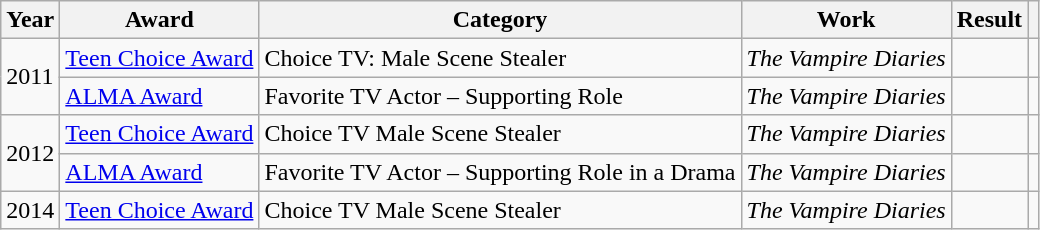<table class="wikitable sortable">
<tr>
<th>Year</th>
<th>Award</th>
<th>Category</th>
<th>Work</th>
<th>Result</th>
<th class="unsortable"></th>
</tr>
<tr>
<td rowspan="2">2011</td>
<td><a href='#'>Teen Choice Award</a></td>
<td>Choice TV: Male Scene Stealer</td>
<td><em>The Vampire Diaries</em></td>
<td></td>
<td style="text-align:center;"></td>
</tr>
<tr>
<td><a href='#'>ALMA Award</a></td>
<td>Favorite TV Actor – Supporting Role</td>
<td><em>The Vampire Diaries</em></td>
<td></td>
</tr>
<tr>
<td rowspan="2">2012</td>
<td><a href='#'>Teen Choice Award</a></td>
<td>Choice TV Male Scene Stealer</td>
<td><em>The Vampire Diaries</em></td>
<td></td>
<td style="text-align:center;"></td>
</tr>
<tr>
<td><a href='#'>ALMA Award</a></td>
<td>Favorite TV Actor – Supporting Role in a Drama</td>
<td><em>The Vampire Diaries</em></td>
<td></td>
</tr>
<tr>
<td>2014</td>
<td><a href='#'>Teen Choice Award</a></td>
<td>Choice TV Male Scene Stealer</td>
<td><em>The Vampire Diaries</em></td>
<td></td>
<td style="text-align:center;"></td>
</tr>
</table>
